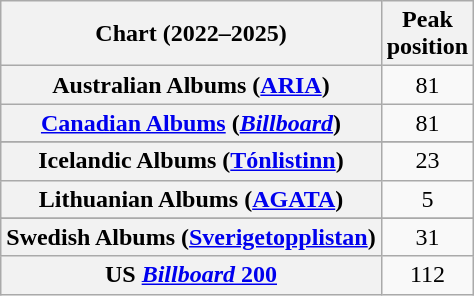<table class="wikitable sortable plainrowheaders" style="text-align:center">
<tr>
<th scope="col">Chart (2022–2025)</th>
<th scope="col">Peak<br>position</th>
</tr>
<tr>
<th scope="row">Australian Albums (<a href='#'>ARIA</a>)</th>
<td>81</td>
</tr>
<tr>
<th scope="row"><a href='#'>Canadian Albums</a> (<em><a href='#'>Billboard</a></em>)</th>
<td>81</td>
</tr>
<tr>
</tr>
<tr>
</tr>
<tr>
<th scope="row">Icelandic Albums (<a href='#'>Tónlistinn</a>)</th>
<td>23</td>
</tr>
<tr>
<th scope="row">Lithuanian Albums (<a href='#'>AGATA</a>)</th>
<td>5</td>
</tr>
<tr>
</tr>
<tr>
</tr>
<tr>
<th scope="row">Swedish Albums (<a href='#'>Sverigetopplistan</a>)</th>
<td>31</td>
</tr>
<tr>
<th scope="row">US <a href='#'><em>Billboard</em> 200</a></th>
<td>112</td>
</tr>
</table>
